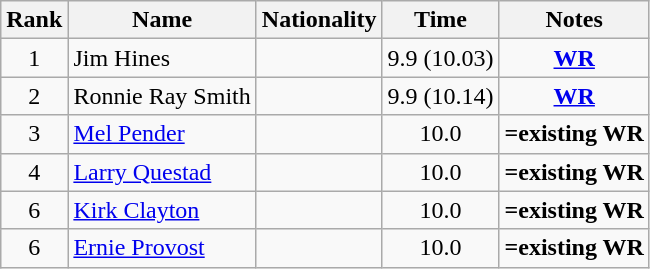<table class="wikitable sortable" style="text-align:center">
<tr>
<th>Rank</th>
<th>Name</th>
<th>Nationality</th>
<th>Time</th>
<th>Notes</th>
</tr>
<tr>
<td>1</td>
<td align=left>Jim Hines</td>
<td align=left></td>
<td>9.9 (10.03)</td>
<td><strong><a href='#'>WR</a></strong></td>
</tr>
<tr>
<td>2</td>
<td align=left>Ronnie Ray Smith</td>
<td align=left></td>
<td>9.9 (10.14)</td>
<td><strong><a href='#'>WR</a></strong></td>
</tr>
<tr>
<td>3</td>
<td align=left><a href='#'>Mel Pender</a></td>
<td align=left></td>
<td>10.0</td>
<td><strong>=existing WR</strong></td>
</tr>
<tr>
<td>4</td>
<td align=left><a href='#'>Larry Questad</a></td>
<td align=left></td>
<td>10.0</td>
<td><strong>=existing WR</strong></td>
</tr>
<tr>
<td>6</td>
<td align=left><a href='#'>Kirk Clayton</a></td>
<td align=left></td>
<td>10.0</td>
<td><strong>=existing WR</strong></td>
</tr>
<tr>
<td>6</td>
<td align=left><a href='#'>Ernie Provost</a></td>
<td align=left></td>
<td>10.0</td>
<td><strong>=existing WR</strong></td>
</tr>
</table>
